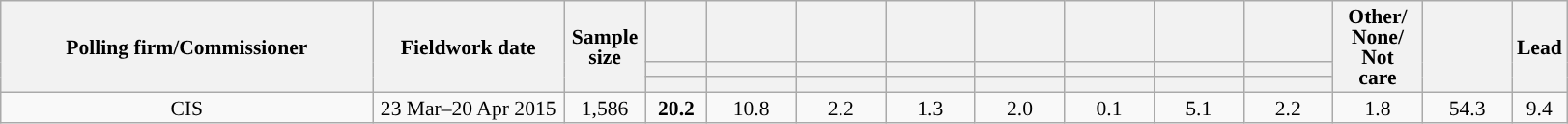<table class="wikitable collapsible collapsed" style="text-align:center; font-size:90%; line-height:14px;">
<tr style="height:42px;">
<th style="width:250px;" rowspan="3">Polling firm/Commissioner</th>
<th style="width:125px;" rowspan="3">Fieldwork date</th>
<th style="width:50px;" rowspan="3">Sample size</th>
<th style="width:35px;"></th>
<th style="width:55px;"></th>
<th style="width:55px;"></th>
<th style="width:55px;"></th>
<th style="width:55px;"></th>
<th style="width:55px;"></th>
<th style="width:55px;"></th>
<th style="width:55px;"></th>
<th style="width:55px;" rowspan="3">Other/<br>None/<br>Not<br>care</th>
<th style="width:55px;" rowspan="3"></th>
<th style="width:30px;" rowspan="3">Lead</th>
</tr>
<tr>
<th style="color:inherit;background:"></th>
<th style="color:inherit;background:"></th>
<th style="color:inherit;background:"></th>
<th style="color:inherit;background:"></th>
<th style="color:inherit;background:"></th>
<th style="color:inherit;background:"></th>
<th style="color:inherit;background:"></th>
<th style="color:inherit;background:"></th>
</tr>
<tr>
<th></th>
<th></th>
<th></th>
<th></th>
<th></th>
<th></th>
<th></th>
<th></th>
</tr>
<tr>
<td>CIS</td>
<td>23 Mar–20 Apr 2015</td>
<td>1,586</td>
<td><strong>20.2</strong></td>
<td>10.8</td>
<td>2.2</td>
<td>1.3</td>
<td>2.0</td>
<td>0.1</td>
<td>5.1</td>
<td>2.2</td>
<td>1.8</td>
<td>54.3</td>
<td style="background:">9.4</td>
</tr>
</table>
